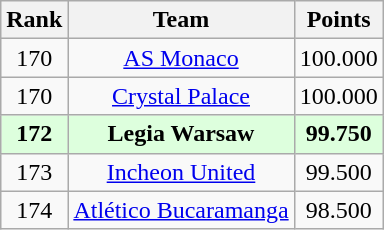<table class="wikitable" style="text-align: center;">
<tr>
<th>Rank</th>
<th>Team</th>
<th>Points</th>
</tr>
<tr>
<td>170</td>
<td> <a href='#'>AS Monaco</a></td>
<td>100.000</td>
</tr>
<tr>
<td>170</td>
<td> <a href='#'>Crystal Palace</a></td>
<td>100.000</td>
</tr>
<tr bgcolor="#ddffdd">
<td><strong>172</strong></td>
<td><strong> Legia Warsaw</strong></td>
<td><strong>99.750</strong></td>
</tr>
<tr>
<td>173</td>
<td> <a href='#'>Incheon United</a></td>
<td>99.500</td>
</tr>
<tr>
<td>174</td>
<td> <a href='#'>Atlético Bucaramanga</a></td>
<td>98.500</td>
</tr>
</table>
